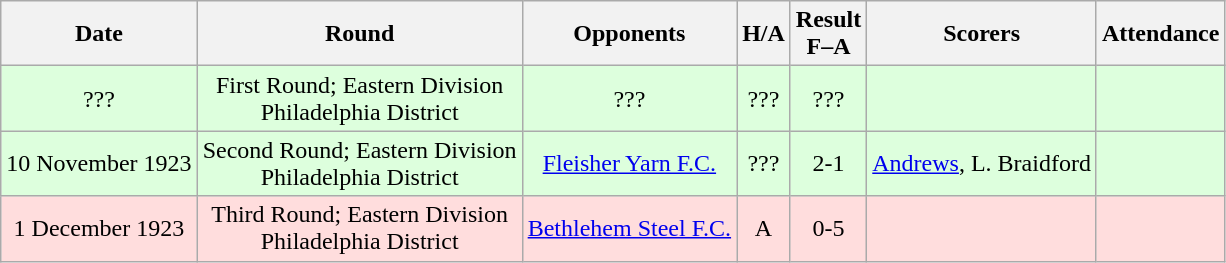<table class="wikitable" style="text-align:center">
<tr>
<th>Date</th>
<th>Round</th>
<th>Opponents</th>
<th>H/A</th>
<th>Result<br>F–A</th>
<th>Scorers</th>
<th>Attendance</th>
</tr>
<tr bgcolor="#ddffdd">
<td>???</td>
<td>First Round; Eastern Division<br>Philadelphia District</td>
<td>???</td>
<td>???</td>
<td>???</td>
<td></td>
<td></td>
</tr>
<tr bgcolor="#ddffdd">
<td>10 November 1923</td>
<td>Second Round; Eastern Division<br>Philadelphia District</td>
<td><a href='#'>Fleisher Yarn F.C.</a></td>
<td>???</td>
<td>2-1</td>
<td><a href='#'>Andrews</a>, L. Braidford</td>
<td></td>
</tr>
<tr bgcolor="#ffdddd">
<td>1 December 1923</td>
<td>Third Round; Eastern Division<br>Philadelphia District</td>
<td><a href='#'>Bethlehem Steel F.C.</a></td>
<td>A</td>
<td>0-5</td>
<td></td>
<td></td>
</tr>
</table>
